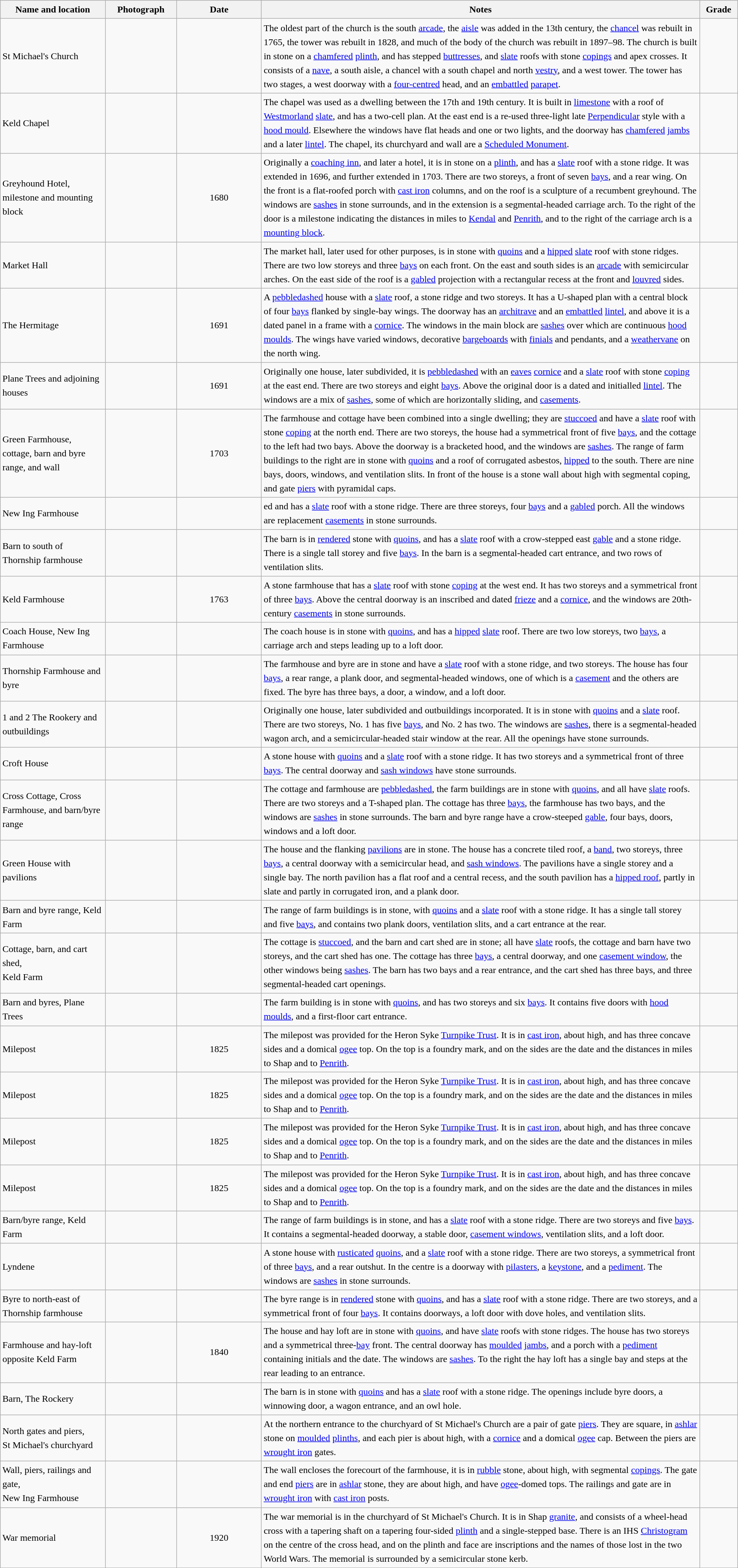<table class="wikitable sortable plainrowheaders" style="width:100%; border:0; text-align:left; line-height:150%;">
<tr>
<th scope="col"  style="width:150px">Name and location</th>
<th scope="col"  style="width:100px" class="unsortable">Photograph</th>
<th scope="col"  style="width:120px">Date</th>
<th scope="col"  style="width:650px" class="unsortable">Notes</th>
<th scope="col"  style="width:50px">Grade</th>
</tr>
<tr>
<td>St Michael's Church<br><small></small></td>
<td></td>
<td align="center"></td>
<td>The oldest part of the church is the south <a href='#'>arcade</a>, the <a href='#'>aisle</a> was added in the 13th century, the <a href='#'>chancel</a> was rebuilt in 1765, the tower was rebuilt in 1828, and much of the body of the church was rebuilt in 1897–98.  The church is built in stone on a <a href='#'>chamfered</a> <a href='#'>plinth</a>, and has stepped <a href='#'>buttresses</a>, and <a href='#'>slate</a> roofs with stone <a href='#'>copings</a> and apex crosses.  It consists of a <a href='#'>nave</a>, a south aisle, a chancel with a south chapel and north <a href='#'>vestry</a>, and a west tower.  The tower has two stages, a west doorway with a <a href='#'>four-centred</a> head, and an <a href='#'>embattled</a> <a href='#'>parapet</a>.</td>
<td align="center" ></td>
</tr>
<tr>
<td>Keld Chapel<br><small></small></td>
<td></td>
<td align="center"></td>
<td>The chapel was used as a dwelling between the 17th and 19th century.  It is built in <a href='#'>limestone</a> with a roof of <a href='#'>Westmorland</a> <a href='#'>slate</a>, and has a two-cell plan.  At the east end is a re-used three-light late <a href='#'>Perpendicular</a> style with a <a href='#'>hood mould</a>.  Elsewhere the windows have flat heads and one or two lights, and the doorway has <a href='#'>chamfered</a> <a href='#'>jambs</a> and a later <a href='#'>lintel</a>.  The chapel, its churchyard and wall are a <a href='#'>Scheduled Monument</a>.</td>
<td align="center" ></td>
</tr>
<tr>
<td>Greyhound Hotel, milestone and mounting block<br><small></small></td>
<td></td>
<td align="center">1680</td>
<td>Originally a <a href='#'>coaching inn</a>, and later a hotel, it is in stone on a <a href='#'>plinth</a>, and has a <a href='#'>slate</a> roof with a stone ridge.  It was extended in 1696, and further extended in 1703.  There are two storeys, a front of seven <a href='#'>bays</a>, and a rear wing.  On the front is a flat-roofed porch with <a href='#'>cast iron</a> columns, and on the roof is a sculpture of a recumbent greyhound.  The windows are <a href='#'>sashes</a> in stone surrounds, and in the extension is a segmental-headed carriage arch.  To the right of the door is a milestone indicating the distances in miles to <a href='#'>Kendal</a> and <a href='#'>Penrith</a>, and to the right of the carriage arch is a <a href='#'>mounting block</a>.</td>
<td align="center" ></td>
</tr>
<tr>
<td>Market Hall<br><small></small></td>
<td></td>
<td align="center"></td>
<td>The market hall, later used for other purposes, is in stone with <a href='#'>quoins</a> and a <a href='#'>hipped</a> <a href='#'>slate</a> roof with stone ridges.  There are two low storeys and three <a href='#'>bays</a> on each front.  On the east and south sides is an <a href='#'>arcade</a> with semicircular arches.  On the east side of the roof is a <a href='#'>gabled</a> projection with a rectangular recess at the front and <a href='#'>louvred</a> sides.</td>
<td align="center" ></td>
</tr>
<tr>
<td>The Hermitage<br><small></small></td>
<td></td>
<td align="center">1691</td>
<td>A <a href='#'>pebbledashed</a> house with a <a href='#'>slate</a> roof, a stone ridge and two storeys.  It has a U-shaped plan with a central block of four <a href='#'>bays</a> flanked by single-bay wings.  The doorway has an <a href='#'>architrave</a> and an <a href='#'>embattled</a> <a href='#'>lintel</a>, and above it is a dated panel in a frame with a <a href='#'>cornice</a>.  The windows in the main block are <a href='#'>sashes</a> over which are continuous <a href='#'>hood moulds</a>.  The wings have varied windows, decorative <a href='#'>bargeboards</a> with <a href='#'>finials</a> and pendants, and a <a href='#'>weathervane</a> on the north wing.</td>
<td align="center" ></td>
</tr>
<tr>
<td>Plane Trees and adjoining houses<br><small></small></td>
<td></td>
<td align="center">1691</td>
<td>Originally one house, later subdivided, it is <a href='#'>pebbledashed</a> with an <a href='#'>eaves</a> <a href='#'>cornice</a> and a <a href='#'>slate</a> roof with stone <a href='#'>coping</a> at the east end.  There are two storeys and eight <a href='#'>bays</a>.  Above the original door is a dated and initialled <a href='#'>lintel</a>.  The windows are a mix of <a href='#'>sashes</a>, some of which are horizontally sliding, and <a href='#'>casements</a>.</td>
<td align="center" ></td>
</tr>
<tr>
<td>Green Farmhouse, cottage, barn and byre range, and wall<br><small></small></td>
<td></td>
<td align="center">1703</td>
<td>The farmhouse and cottage have been combined into a single dwelling; they are <a href='#'>stuccoed</a> and have a <a href='#'>slate</a> roof with stone <a href='#'>coping</a> at the north end.  There are two storeys, the house had a symmetrical front of five <a href='#'>bays</a>, and the cottage to the left had two bays.  Above the doorway is a bracketed hood, and the windows are <a href='#'>sashes</a>.  The range of farm buildings to the right are in stone with <a href='#'>quoins</a> and a roof of corrugated asbestos, <a href='#'>hipped</a> to the south.  There are nine bays, doors, windows, and ventilation slits.  In front of the house is a stone wall about  high with segmental coping, and gate <a href='#'>piers</a> with pyramidal caps.</td>
<td align="center" ></td>
</tr>
<tr>
<td>New Ing Farmhouse<br><small></small></td>
<td></td>
<td align="center"></td>
<td Built as a >ed and has a <a href='#'>slate</a> roof with a stone ridge.  There are three storeys, four <a href='#'>bays</a> and a <a href='#'>gabled</a> porch.  All the windows are replacement <a href='#'>casements</a> in stone surrounds.</td>
<td align="center" ></td>
</tr>
<tr>
<td>Barn to south of Thornship farmhouse<br><small></small></td>
<td></td>
<td align="center"></td>
<td>The barn is in <a href='#'>rendered</a> stone with <a href='#'>quoins</a>, and has a <a href='#'>slate</a> roof with a crow-stepped east <a href='#'>gable</a> and a stone ridge.  There is a single tall storey and five <a href='#'>bays</a>.  In the barn is a segmental-headed cart entrance, and two rows of ventilation slits.</td>
<td align="center" ></td>
</tr>
<tr>
<td>Keld Farmhouse<br><small></small></td>
<td></td>
<td align="center">1763</td>
<td>A stone farmhouse that has a <a href='#'>slate</a> roof with stone <a href='#'>coping</a> at the west end.  It has two storeys and a symmetrical front of three <a href='#'>bays</a>.  Above the central doorway is an inscribed and dated <a href='#'>frieze</a> and a <a href='#'>cornice</a>, and the windows are 20th-century <a href='#'>casements</a> in stone surrounds.</td>
<td align="center" ></td>
</tr>
<tr>
<td>Coach House, New Ing Farmhouse<br><small></small></td>
<td></td>
<td align="center"></td>
<td>The coach house is in stone with <a href='#'>quoins</a>, and has a <a href='#'>hipped</a> <a href='#'>slate</a> roof.  There are two low storeys, two <a href='#'>bays</a>, a carriage arch and steps leading up to a loft door.</td>
<td align="center" ></td>
</tr>
<tr>
<td>Thornship Farmhouse and byre<br><small></small></td>
<td></td>
<td align="center"></td>
<td>The farmhouse and byre are in stone and have a <a href='#'>slate</a> roof with a stone ridge, and two storeys.  The house has four <a href='#'>bays</a>, a rear range, a plank door, and segmental-headed windows, one of which is a <a href='#'>casement</a> and the others are fixed.  The byre has three bays, a door, a window, and a loft door.</td>
<td align="center" ></td>
</tr>
<tr>
<td>1 and 2 The Rookery and outbuildings<br><small></small></td>
<td></td>
<td align="center"></td>
<td>Originally one house, later subdivided and outbuildings incorporated.  It is in stone with <a href='#'>quoins</a> and a <a href='#'>slate</a> roof.  There are two storeys, No. 1 has five <a href='#'>bays</a>, and No. 2 has two.  The windows are <a href='#'>sashes</a>, there is a segmental-headed wagon arch, and a semicircular-headed stair window at the rear.  All the openings have stone surrounds.</td>
<td align="center" ></td>
</tr>
<tr>
<td>Croft House<br><small></small></td>
<td></td>
<td align="center"></td>
<td>A stone house with <a href='#'>quoins</a> and a <a href='#'>slate</a> roof with a stone ridge.  It has two storeys and a symmetrical front of three <a href='#'>bays</a>.  The central doorway and <a href='#'>sash windows</a> have stone surrounds.</td>
<td align="center" ></td>
</tr>
<tr>
<td>Cross Cottage, Cross Farmhouse, and barn/byre range<br><small></small></td>
<td></td>
<td align="center"></td>
<td>The cottage and farmhouse are <a href='#'>pebbledashed</a>, the farm buildings are in stone with <a href='#'>quoins</a>, and all have <a href='#'>slate</a> roofs.  There are two storeys and a T-shaped plan.  The cottage has three <a href='#'>bays</a>, the farmhouse has two bays, and the windows are <a href='#'>sashes</a> in stone surrounds.  The barn and byre range have a crow-steeped <a href='#'>gable</a>, four bays, doors, windows and a loft door.</td>
<td align="center" ></td>
</tr>
<tr>
<td>Green House with pavilions<br><small></small></td>
<td></td>
<td align="center"></td>
<td>The house and the flanking <a href='#'>pavilions</a> are in stone.  The house has a concrete tiled roof, a <a href='#'>band</a>, two storeys, three <a href='#'>bays</a>, a central doorway with a semicircular head, and <a href='#'>sash windows</a>.  The pavilions have a single storey and a single bay.  The north pavilion has a flat roof and a central recess, and the south pavilion has a <a href='#'>hipped roof</a>, partly in slate and partly in corrugated iron, and a plank door.</td>
<td align="center" ></td>
</tr>
<tr>
<td>Barn and byre range, Keld Farm<br><small></small></td>
<td></td>
<td align="center"></td>
<td>The range of farm buildings is in stone, with <a href='#'>quoins</a> and a <a href='#'>slate</a> roof with a stone ridge.  It has a single tall storey and five <a href='#'>bays</a>, and contains two plank doors, ventilation slits, and a cart entrance at the rear.</td>
<td align="center" ></td>
</tr>
<tr>
<td>Cottage, barn, and cart shed,<br>Keld Farm<br><small></small></td>
<td></td>
<td align="center"></td>
<td>The cottage is <a href='#'>stuccoed</a>, and the barn and cart shed are in stone; all have <a href='#'>slate</a> roofs, the cottage and barn have two storeys, and the cart shed has one.  The cottage has three <a href='#'>bays</a>, a central doorway, and one <a href='#'>casement window</a>, the other windows being <a href='#'>sashes</a>.  The barn has two bays and a rear entrance, and the cart shed has three bays, and three segmental-headed cart openings.</td>
<td align="center" ></td>
</tr>
<tr>
<td>Barn and byres, Plane Trees<br><small></small></td>
<td></td>
<td align="center"></td>
<td>The farm building is in stone with <a href='#'>quoins</a>, and has two storeys and six <a href='#'>bays</a>.  It contains five doors with <a href='#'>hood moulds</a>, and a first-floor cart entrance.</td>
<td align="center" ></td>
</tr>
<tr>
<td>Milepost<br><small></small></td>
<td></td>
<td align="center">1825</td>
<td>The milepost was provided for the Heron Syke <a href='#'>Turnpike Trust</a>.  It is in <a href='#'>cast iron</a>, about  high, and has three concave sides and a domical <a href='#'>ogee</a> top.  On the top is a foundry mark, and on the sides are the date and the distances in miles to Shap and to <a href='#'>Penrith</a>.</td>
<td align="center" ></td>
</tr>
<tr>
<td>Milepost<br><small></small></td>
<td></td>
<td align="center">1825</td>
<td>The milepost was provided for the Heron Syke <a href='#'>Turnpike Trust</a>.  It is in <a href='#'>cast iron</a>, about  high, and has three concave sides and a domical <a href='#'>ogee</a> top.  On the top is a foundry mark, and on the sides are the date and the distances in miles to Shap and to <a href='#'>Penrith</a>.</td>
<td align="center" ></td>
</tr>
<tr>
<td>Milepost<br><small></small></td>
<td></td>
<td align="center">1825</td>
<td>The milepost was provided for the Heron Syke <a href='#'>Turnpike Trust</a>.  It is in <a href='#'>cast iron</a>, about  high, and has three concave sides and a domical <a href='#'>ogee</a> top.  On the top is a foundry mark, and on the sides are the date and the distances in miles to Shap and to <a href='#'>Penrith</a>.</td>
<td align="center" ></td>
</tr>
<tr>
<td>Milepost<br><small></small></td>
<td></td>
<td align="center">1825</td>
<td>The milepost was provided for the Heron Syke <a href='#'>Turnpike Trust</a>.  It is in <a href='#'>cast iron</a>, about  high, and has three concave sides and a domical <a href='#'>ogee</a> top.  On the top is a foundry mark, and on the sides are the date and the distances in miles to Shap and to <a href='#'>Penrith</a>.</td>
<td align="center" ></td>
</tr>
<tr>
<td>Barn/byre range, Keld Farm<br><small></small></td>
<td></td>
<td align="center"></td>
<td>The range of farm buildings is in stone, and has a <a href='#'>slate</a> roof with a stone ridge.  There are two storeys and five <a href='#'>bays</a>.  It contains a segmental-headed doorway, a stable door, <a href='#'>casement windows</a>, ventilation slits, and a loft door.</td>
<td align="center" ></td>
</tr>
<tr>
<td>Lyndene<br><small></small></td>
<td></td>
<td align="center"></td>
<td>A stone house with <a href='#'>rusticated</a> <a href='#'>quoins</a>, and a <a href='#'>slate</a> roof with a stone ridge.  There are two storeys, a symmetrical front of three <a href='#'>bays</a>, and a rear outshut.  In the centre is a doorway with <a href='#'>pilasters</a>, a <a href='#'>keystone</a>, and a <a href='#'>pediment</a>.  The windows are <a href='#'>sashes</a> in stone surrounds.</td>
<td align="center" ></td>
</tr>
<tr>
<td>Byre to north-east of Thornship farmhouse<br><small></small></td>
<td></td>
<td align="center"></td>
<td>The byre range is in <a href='#'>rendered</a> stone with <a href='#'>quoins</a>, and has a <a href='#'>slate</a> roof with a stone ridge.  There are two storeys, and a symmetrical front of four <a href='#'>bays</a>.  It contains doorways, a loft door with dove holes, and ventilation slits.</td>
<td align="center" ></td>
</tr>
<tr>
<td>Farmhouse and hay-loft opposite Keld Farm<br><small></small></td>
<td></td>
<td align="center">1840</td>
<td>The house and hay loft are in stone with <a href='#'>quoins</a>, and have <a href='#'>slate</a> roofs with stone ridges.  The house has two storeys and a symmetrical three-<a href='#'>bay</a> front.  The central doorway has <a href='#'>moulded</a> <a href='#'>jambs</a>, and a porch with a <a href='#'>pediment</a> containing initials and the date.  The windows are <a href='#'>sashes</a>.  To the right the hay loft has a single bay and steps at the rear leading to an entrance.</td>
<td align="center" ></td>
</tr>
<tr>
<td>Barn, The Rockery<br><small></small></td>
<td></td>
<td align="center"></td>
<td>The barn is in stone with <a href='#'>quoins</a> and has a <a href='#'>slate</a> roof with a stone ridge.  The openings include byre doors, a winnowing door, a wagon entrance, and an owl hole.</td>
<td align="center" ></td>
</tr>
<tr>
<td>North gates and piers,<br>St Michael's churchyard<br><small></small></td>
<td></td>
<td align="center"></td>
<td>At the northern entrance to the churchyard of St Michael's Church are a pair of gate <a href='#'>piers</a>.  They are square, in <a href='#'>ashlar</a> stone on <a href='#'>moulded</a> <a href='#'>plinths</a>, and each pier is about  high, with a <a href='#'>cornice</a> and a domical <a href='#'>ogee</a> cap.  Between the piers are <a href='#'>wrought iron</a> gates.</td>
<td align="center" ></td>
</tr>
<tr>
<td>Wall, piers, railings and gate,<br>New Ing Farmhouse<br><small></small></td>
<td></td>
<td align="center"></td>
<td>The wall encloses the forecourt of the farmhouse, it is in <a href='#'>rubble</a> stone, about  high, with segmental <a href='#'>copings</a>.  The gate and end <a href='#'>piers</a> are in <a href='#'>ashlar</a> stone, they are about  high, and have <a href='#'>ogee</a>-domed tops.  The railings and gate are in <a href='#'>wrought iron</a> with <a href='#'>cast iron</a> posts.</td>
<td align="center" ></td>
</tr>
<tr>
<td>War memorial<br><small></small></td>
<td></td>
<td align="center">1920</td>
<td>The war memorial is in the churchyard of St Michael's Church.  It is in Shap <a href='#'>granite</a>, and consists of a wheel-head cross with a tapering shaft on a tapering four-sided <a href='#'>plinth</a> and a single-stepped base.  There is an IHS <a href='#'>Christogram</a> on the centre of the cross head, and on the plinth and face are inscriptions and the names of those lost in the two World Wars.  The memorial is surrounded by a semicircular stone kerb.</td>
<td align="center" ></td>
</tr>
<tr>
</tr>
</table>
